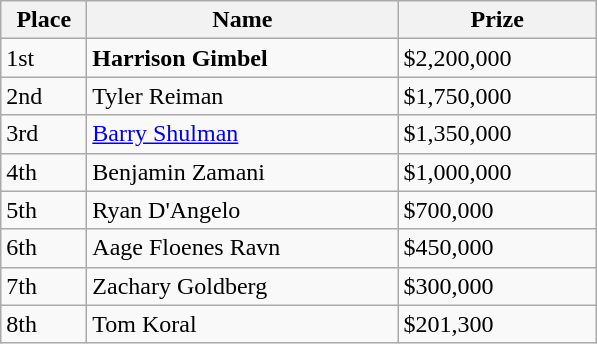<table class="wikitable">
<tr>
<th width="50">Place</th>
<th width="200">Name</th>
<th width="125">Prize</th>
</tr>
<tr>
<td>1st</td>
<td> <strong>Harrison Gimbel</strong></td>
<td>$2,200,000</td>
</tr>
<tr>
<td>2nd</td>
<td> Tyler Reiman</td>
<td>$1,750,000</td>
</tr>
<tr>
<td>3rd</td>
<td> <a href='#'>Barry Shulman</a></td>
<td>$1,350,000</td>
</tr>
<tr>
<td>4th</td>
<td> Benjamin Zamani</td>
<td>$1,000,000</td>
</tr>
<tr>
<td>5th</td>
<td> Ryan D'Angelo</td>
<td>$700,000</td>
</tr>
<tr>
<td>6th</td>
<td> Aage Floenes Ravn</td>
<td>$450,000</td>
</tr>
<tr>
<td>7th</td>
<td> Zachary Goldberg</td>
<td>$300,000</td>
</tr>
<tr>
<td>8th</td>
<td> Tom Koral</td>
<td>$201,300</td>
</tr>
</table>
